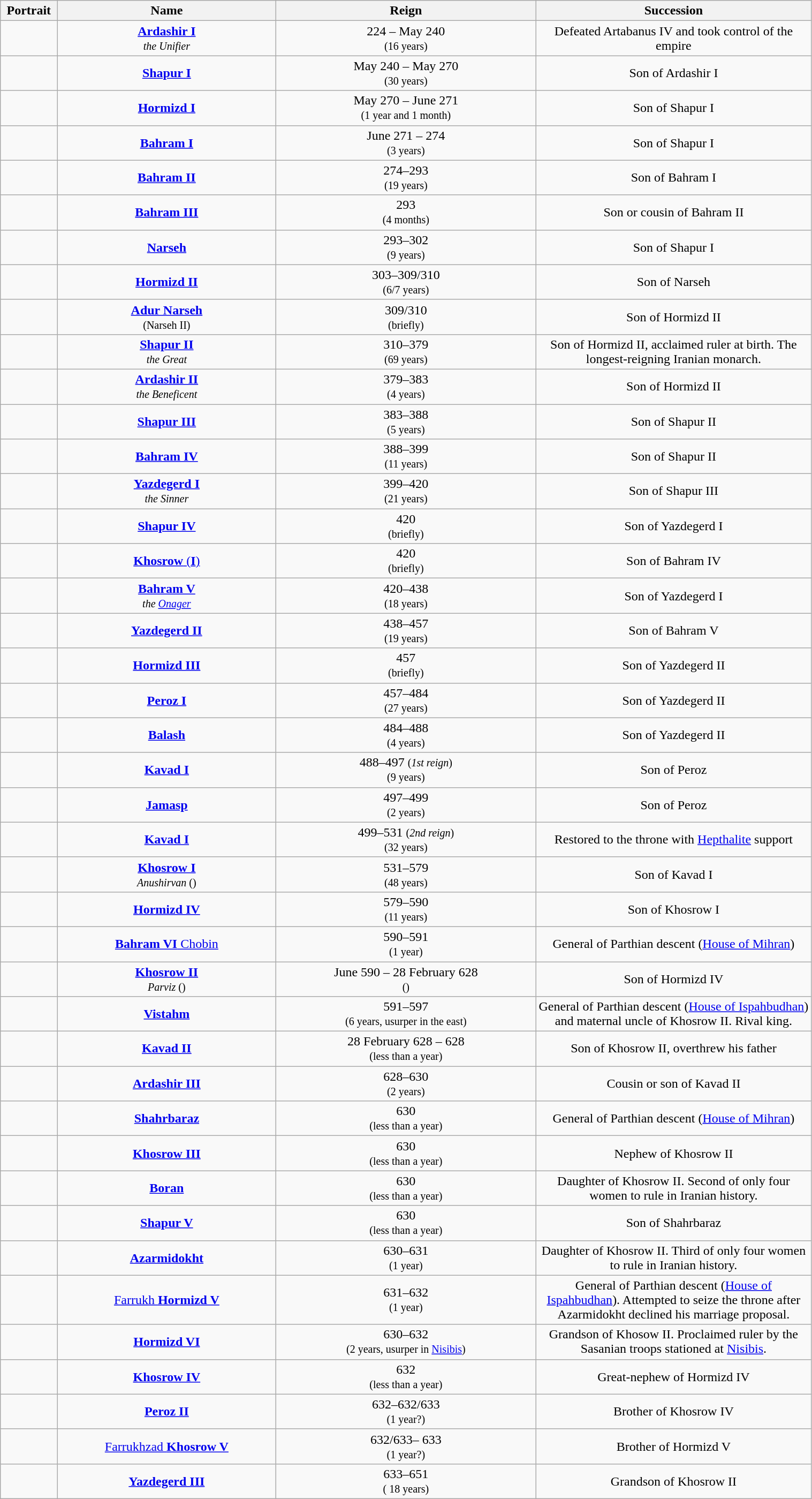<table class="wikitable" style="text-align:center; width:80%;">
<tr>
<th width="7%">Portrait</th>
<th width="27%">Name</th>
<th width="32%">Reign</th>
<th width="34%">Succession</th>
</tr>
<tr>
<td></td>
<td><strong><a href='#'>Ardashir I</a></strong><br><small><em>the Unifier</em></small></td>
<td>224 – May 240<br><small>(16 years)</small></td>
<td>Defeated Artabanus IV and took control of the empire</td>
</tr>
<tr>
<td></td>
<td><strong><a href='#'>Shapur I</a></strong></td>
<td>May 240 – May 270<br><small>(30 years)</small></td>
<td>Son of Ardashir I</td>
</tr>
<tr>
<td></td>
<td><strong><a href='#'>Hormizd I</a></strong></td>
<td>May 270 – June 271<br><small>(1 year and 1 month)</small></td>
<td>Son of Shapur I</td>
</tr>
<tr>
<td></td>
<td><strong><a href='#'>Bahram I</a></strong></td>
<td>June 271 – 274<br><small>(3 years)</small></td>
<td>Son of Shapur I</td>
</tr>
<tr>
<td></td>
<td><strong><a href='#'>Bahram II</a></strong></td>
<td>274–293<br><small>(19 years)</small></td>
<td>Son of Bahram I</td>
</tr>
<tr>
<td></td>
<td><strong><a href='#'>Bahram III</a></strong></td>
<td>293<br><small>(4 months)</small></td>
<td>Son or cousin of Bahram II</td>
</tr>
<tr>
<td></td>
<td><strong><a href='#'>Narseh</a></strong></td>
<td>293–302<br><small>(9 years)</small></td>
<td>Son of Shapur I</td>
</tr>
<tr>
<td></td>
<td><strong><a href='#'>Hormizd II</a></strong></td>
<td>303–309/310<br><small>(6/7 years)</small></td>
<td>Son of Narseh</td>
</tr>
<tr>
<td></td>
<td><strong><a href='#'>Adur Narseh</a></strong><br><small>(Narseh II)</small></td>
<td>309/310<br><small>(briefly)</small></td>
<td>Son of Hormizd II</td>
</tr>
<tr>
<td></td>
<td><strong><a href='#'>Shapur II</a></strong><br><small><em>the Great</em></small></td>
<td>310–379<br><small>(69 years)</small></td>
<td>Son of Hormizd II, acclaimed ruler at birth. The longest-reigning Iranian monarch.</td>
</tr>
<tr>
<td></td>
<td><strong><a href='#'>Ardashir II</a></strong><br><small><em>the Beneficent</em></small></td>
<td>379–383<br><small>(4 years)</small></td>
<td>Son of Hormizd II</td>
</tr>
<tr>
<td></td>
<td><strong><a href='#'>Shapur III</a></strong></td>
<td>383–388<br><small>(5 years)</small></td>
<td>Son of Shapur II</td>
</tr>
<tr>
<td></td>
<td><strong><a href='#'>Bahram IV</a></strong></td>
<td>388–399<br><small>(11 years)</small></td>
<td>Son of Shapur II</td>
</tr>
<tr>
<td></td>
<td><strong><a href='#'>Yazdegerd I</a></strong><br><small><em>the Sinner</em></small></td>
<td>399–420<br><small>(21 years)</small></td>
<td>Son of Shapur III</td>
</tr>
<tr>
<td></td>
<td><strong><a href='#'>Shapur IV</a></strong></td>
<td>420<br><small>(briefly)</small></td>
<td>Son of Yazdegerd I</td>
</tr>
<tr>
<td></td>
<td><a href='#'><strong>Khosrow</strong> (<strong>I</strong>)</a></td>
<td>420<br><small>(briefly)</small></td>
<td>Son of Bahram IV</td>
</tr>
<tr>
<td></td>
<td><strong><a href='#'>Bahram V</a></strong><br><small><em>the <a href='#'>Onager</a></em></small></td>
<td>420–438<br><small>(18 years)</small></td>
<td>Son of Yazdegerd I</td>
</tr>
<tr>
<td></td>
<td><strong><a href='#'>Yazdegerd II</a></strong></td>
<td>438–457<br><small>(19 years)</small></td>
<td>Son of Bahram V</td>
</tr>
<tr>
<td></td>
<td><strong><a href='#'>Hormizd III</a></strong></td>
<td>457<br><small>(briefly)</small></td>
<td>Son of Yazdegerd II</td>
</tr>
<tr>
<td></td>
<td><strong><a href='#'>Peroz I</a></strong></td>
<td>457–484<br><small>(27 years)</small></td>
<td>Son of Yazdegerd II</td>
</tr>
<tr>
<td></td>
<td><strong><a href='#'>Balash</a></strong></td>
<td>484–488<br><small>(4 years)</small></td>
<td>Son of Yazdegerd II</td>
</tr>
<tr>
<td></td>
<td><strong><a href='#'>Kavad I</a></strong></td>
<td>488–497 <small>(<em>1st reign</em>)</small><br><small>(9 years)</small></td>
<td>Son of Peroz</td>
</tr>
<tr>
<td></td>
<td><strong><a href='#'>Jamasp</a></strong></td>
<td>497–499<br><small>(2 years)</small></td>
<td>Son of Peroz</td>
</tr>
<tr>
<td></td>
<td><strong><a href='#'>Kavad I</a></strong></td>
<td>499–531 <small>(<em>2nd reign</em>)</small><br><small>(32 years)</small></td>
<td>Restored to the throne with <a href='#'>Hepthalite</a> support</td>
</tr>
<tr>
<td></td>
<td><strong><a href='#'>Khosrow I</a></strong><br><small><em>Anushirvan</em> ()</small></td>
<td>531–579<br><small>(48 years)</small></td>
<td>Son of Kavad I</td>
</tr>
<tr>
<td></td>
<td><strong><a href='#'>Hormizd IV</a></strong></td>
<td>579–590<br><small>(11 years)</small></td>
<td>Son of Khosrow I</td>
</tr>
<tr>
<td></td>
<td><a href='#'><strong>Bahram VI</strong> Chobin</a></td>
<td>590–591<br><small>(1 year)</small></td>
<td>General of Parthian descent (<a href='#'>House of Mihran</a>)</td>
</tr>
<tr>
<td></td>
<td><strong><a href='#'>Khosrow II</a></strong><br><small><em>Parviz</em> ()</small></td>
<td>June 590 – 28 February 628<br><small>()</small></td>
<td>Son of Hormizd IV</td>
</tr>
<tr>
<td></td>
<td><strong><a href='#'>Vistahm</a></strong></td>
<td>591–597<br><small>(6 years, usurper in the east)</small></td>
<td>General of Parthian descent (<a href='#'>House of Ispahbudhan</a>) and maternal uncle of Khosrow II. Rival king.</td>
</tr>
<tr>
<td></td>
<td><strong><a href='#'>Kavad II</a></strong></td>
<td>28 February 628 – 628<br><small>(less than a year)</small></td>
<td>Son of Khosrow II, overthrew his father</td>
</tr>
<tr>
<td></td>
<td><strong><a href='#'>Ardashir III</a></strong></td>
<td>628–630<br><small>(2 years)</small></td>
<td>Cousin or son of Kavad II</td>
</tr>
<tr>
<td></td>
<td><strong><a href='#'>Shahrbaraz</a></strong></td>
<td>630<br><small>(less than a year)</small></td>
<td>General of Parthian descent (<a href='#'>House of Mihran</a>)</td>
</tr>
<tr>
<td></td>
<td><strong><a href='#'>Khosrow III</a></strong></td>
<td>630<br><small>(less than a year)</small></td>
<td>Nephew of Khosrow II</td>
</tr>
<tr>
<td></td>
<td><strong><a href='#'>Boran</a></strong></td>
<td>630<br><small>(less than a year)</small></td>
<td>Daughter of Khosrow II. Second of only four women to rule in Iranian history.</td>
</tr>
<tr>
<td></td>
<td><strong><a href='#'>Shapur V</a></strong></td>
<td>630<br><small>(less than a year)</small></td>
<td>Son of Shahrbaraz</td>
</tr>
<tr>
<td></td>
<td><strong><a href='#'>Azarmidokht</a></strong></td>
<td>630–631<br><small>(1 year)</small></td>
<td>Daughter of Khosrow II. Third of only four women to rule in Iranian history.</td>
</tr>
<tr>
<td></td>
<td><a href='#'>Farrukh <strong>Hormizd V</strong></a></td>
<td>631–632<br><small>(1 year)</small></td>
<td>General of Parthian descent (<a href='#'>House of Ispahbudhan</a>). Attempted to seize the throne after Azarmidokht declined his marriage proposal.</td>
</tr>
<tr>
<td></td>
<td><strong><a href='#'>Hormizd VI</a></strong></td>
<td>630–632<br><small>(2 years, usurper in <a href='#'>Nisibis</a>)</small></td>
<td>Grandson of Khosow II. Proclaimed ruler by the Sasanian troops stationed at <a href='#'>Nisibis</a>.</td>
</tr>
<tr>
<td></td>
<td><strong><a href='#'>Khosrow IV</a></strong></td>
<td>632<br><small>(less than a year)</small></td>
<td>Great-nephew of Hormizd IV</td>
</tr>
<tr>
<td></td>
<td><strong><a href='#'>Peroz II</a></strong></td>
<td>632–632/633<br><small>(1 year?)</small></td>
<td>Brother of Khosrow IV</td>
</tr>
<tr>
<td></td>
<td><a href='#'>Farrukhzad <strong>Khosrow V</strong></a></td>
<td>632/633– 633<br><small>(1 year?)</small></td>
<td>Brother of Hormizd V</td>
</tr>
<tr>
<td></td>
<td><strong><a href='#'>Yazdegerd III</a></strong></td>
<td> 633–651<br><small>( 18 years)</small></td>
<td>Grandson of Khosrow II</td>
</tr>
</table>
